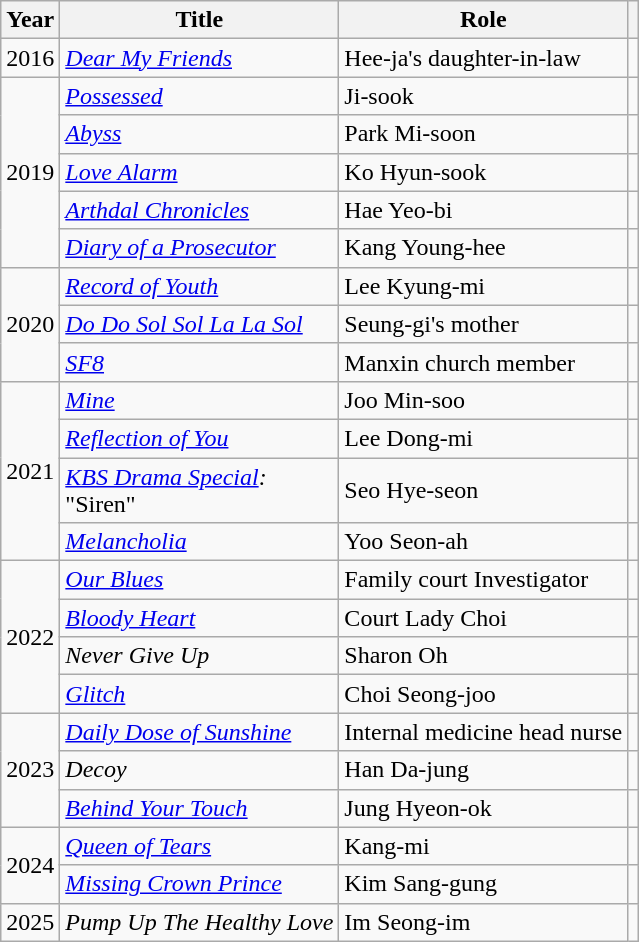<table class="wikitable">
<tr>
<th>Year</th>
<th>Title</th>
<th>Role</th>
<th></th>
</tr>
<tr>
<td>2016</td>
<td><em><a href='#'>Dear My Friends</a></em></td>
<td>Hee-ja's daughter-in-law</td>
<td></td>
</tr>
<tr>
<td rowspan="5">2019</td>
<td><em><a href='#'>Possessed</a></em></td>
<td>Ji-sook</td>
<td></td>
</tr>
<tr>
<td><em><a href='#'>Abyss</a></em></td>
<td>Park Mi-soon</td>
<td></td>
</tr>
<tr>
<td><em><a href='#'>Love Alarm</a></em></td>
<td>Ko Hyun-sook</td>
<td></td>
</tr>
<tr>
<td><em><a href='#'>Arthdal Chronicles</a></em></td>
<td>Hae Yeo-bi</td>
<td></td>
</tr>
<tr>
<td><em><a href='#'>Diary of a Prosecutor</a></em></td>
<td>Kang Young-hee</td>
<td></td>
</tr>
<tr>
<td rowspan="3">2020</td>
<td><em><a href='#'>Record of Youth</a></em></td>
<td>Lee Kyung-mi</td>
<td></td>
</tr>
<tr>
<td><em><a href='#'>Do Do Sol Sol La La Sol</a></em></td>
<td>Seung-gi's mother</td>
<td></td>
</tr>
<tr>
<td><em><a href='#'>SF8</a></em></td>
<td>Manxin church member</td>
<td></td>
</tr>
<tr>
<td rowspan="4">2021</td>
<td><em><a href='#'>Mine</a></em></td>
<td>Joo Min-soo</td>
<td></td>
</tr>
<tr>
<td><em><a href='#'>Reflection of You</a></em></td>
<td>Lee Dong-mi</td>
<td></td>
</tr>
<tr>
<td><em><a href='#'>KBS Drama Special</a>:</em><br>"Siren"</td>
<td>Seo Hye-seon</td>
<td></td>
</tr>
<tr>
<td><em><a href='#'>Melancholia</a></em></td>
<td>Yoo Seon-ah</td>
<td></td>
</tr>
<tr>
<td rowspan="4">2022</td>
<td><em><a href='#'>Our Blues</a></em></td>
<td>Family court Investigator</td>
<td></td>
</tr>
<tr>
<td><em><a href='#'>Bloody Heart</a></em></td>
<td>Court Lady Choi</td>
<td></td>
</tr>
<tr>
<td><em>Never Give Up</em></td>
<td>Sharon Oh</td>
<td></td>
</tr>
<tr>
<td><em><a href='#'>Glitch</a></em></td>
<td>Choi Seong-joo</td>
<td></td>
</tr>
<tr>
<td rowspan="3">2023</td>
<td><em><a href='#'>Daily Dose of Sunshine</a></em></td>
<td>Internal medicine head nurse</td>
<td></td>
</tr>
<tr>
<td><em>Decoy</em></td>
<td>Han Da-jung</td>
<td></td>
</tr>
<tr>
<td><em><a href='#'>Behind Your Touch</a></em></td>
<td>Jung Hyeon-ok</td>
<td></td>
</tr>
<tr>
<td rowspan="2">2024</td>
<td><em><a href='#'>Queen of Tears</a></em></td>
<td>Kang-mi</td>
<td></td>
</tr>
<tr>
<td><em><a href='#'>Missing Crown Prince</a></em></td>
<td>Kim Sang-gung</td>
<td></td>
</tr>
<tr>
<td>2025</td>
<td><em>Pump Up The Healthy Love</em></td>
<td>Im Seong-im</td>
<td></td>
</tr>
</table>
